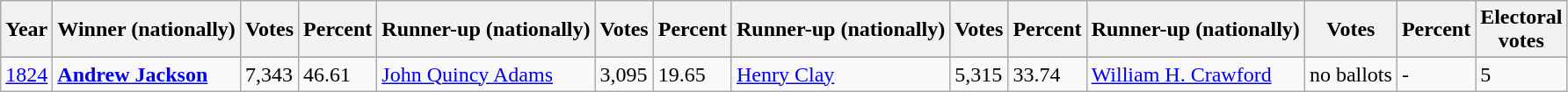<table class="wikitable sortable">
<tr>
<th data-sort-type="number">Year</th>
<th>Winner (nationally)</th>
<th data-sort-type="number">Votes</th>
<th data-sort-type="number">Percent</th>
<th>Runner-up (nationally)</th>
<th data-sort-type="number">Votes</th>
<th data-sort-type="number">Percent</th>
<th>Runner-up (nationally)</th>
<th data-sort-type="number">Votes</th>
<th data-sort-type="number">Percent</th>
<th>Runner-up (nationally)</th>
<th data-sort-type="number">Votes</th>
<th data-sort-type="number">Percent</th>
<th data-sort-type="number">Electoral<br>votes</th>
</tr>
<tr>
</tr>
<tr>
<td style"text-align:left"><a href='#'>1824</a></td>
<td><strong><a href='#'>Andrew Jackson</a></strong></td>
<td>7,343</td>
<td>46.61</td>
<td><a href='#'>John Quincy Adams</a></td>
<td>3,095</td>
<td>19.65</td>
<td><a href='#'>Henry Clay</a></td>
<td>5,315</td>
<td>33.74</td>
<td><a href='#'>William H. Crawford</a></td>
<td>no ballots</td>
<td>-</td>
<td>5</td>
</tr>
</table>
